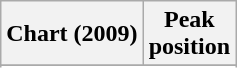<table class="wikitable sortable plainrowheaders" style="text-align:center">
<tr>
<th scope="col">Chart (2009)</th>
<th scope="col">Peak<br>position</th>
</tr>
<tr>
</tr>
<tr>
</tr>
<tr>
</tr>
<tr>
</tr>
<tr>
</tr>
<tr>
</tr>
<tr>
</tr>
<tr>
</tr>
<tr>
</tr>
<tr>
</tr>
<tr>
</tr>
<tr>
</tr>
<tr>
</tr>
<tr>
</tr>
<tr>
</tr>
</table>
